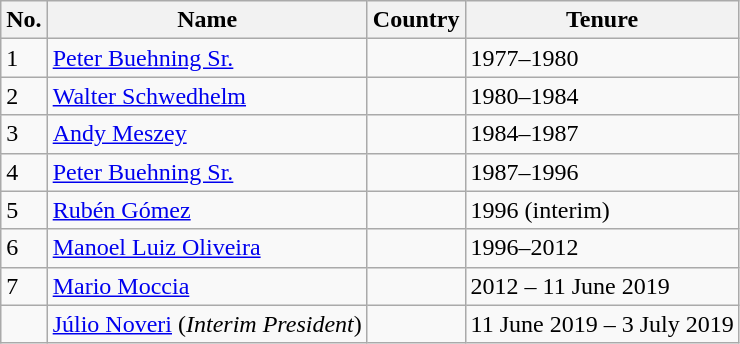<table class="wikitable">
<tr>
<th>No.</th>
<th>Name</th>
<th>Country</th>
<th>Tenure</th>
</tr>
<tr>
<td>1</td>
<td><a href='#'>Peter Buehning Sr.</a></td>
<td></td>
<td>1977–1980</td>
</tr>
<tr>
<td>2</td>
<td><a href='#'>Walter Schwedhelm</a></td>
<td></td>
<td>1980–1984</td>
</tr>
<tr>
<td>3</td>
<td><a href='#'>Andy Meszey</a></td>
<td></td>
<td>1984–1987</td>
</tr>
<tr>
<td>4</td>
<td><a href='#'>Peter Buehning Sr.</a></td>
<td></td>
<td>1987–1996</td>
</tr>
<tr>
<td>5</td>
<td><a href='#'>Rubén Gómez</a></td>
<td></td>
<td>1996 (interim)</td>
</tr>
<tr>
<td>6</td>
<td><a href='#'>Manoel Luiz Oliveira</a></td>
<td></td>
<td>1996–2012</td>
</tr>
<tr>
<td>7</td>
<td><a href='#'>Mario Moccia</a></td>
<td></td>
<td>2012 – 11 June 2019</td>
</tr>
<tr>
<td></td>
<td><a href='#'>Júlio Noveri</a> (<em>Interim President</em>)</td>
<td></td>
<td>11 June 2019 – 3 July 2019</td>
</tr>
</table>
